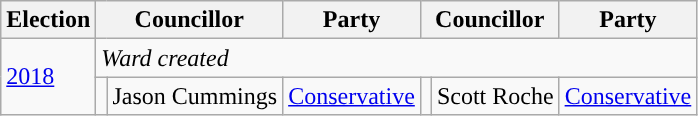<table class="wikitable">
<tr>
<th>Election</th>
<th colspan="2">Councillor</th>
<th>Party</th>
<th colspan="2">Councillor</th>
<th>Party</th>
</tr>
<tr>
<td rowspan="2"><a href='#'>2018</a></td>
<td colspan="12"><em>Ward created</em></td>
</tr>
<tr>
<td style="background-color: "></td>
<td>Jason Cummings</td>
<td><a href='#'>Conservative</a></td>
<td style="background-color: "></td>
<td>Scott Roche</td>
<td><a href='#'>Conservative</a></td>
</tr>
</table>
